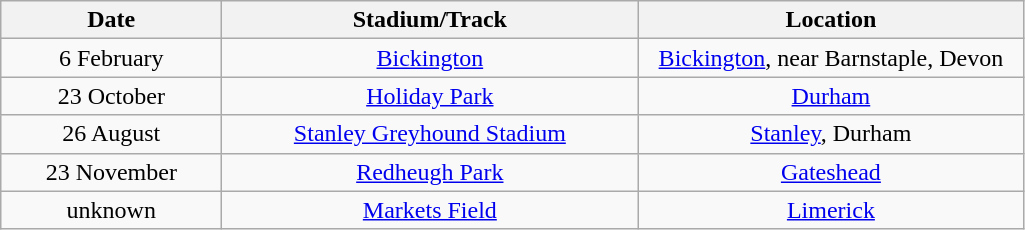<table class="wikitable" style="text-align:center">
<tr>
<th width=140>Date</th>
<th width=270>Stadium/Track</th>
<th width=250>Location</th>
</tr>
<tr>
<td>6 February</td>
<td><a href='#'>Bickington</a></td>
<td><a href='#'>Bickington</a>, near Barnstaple, Devon</td>
</tr>
<tr>
<td>23 October</td>
<td><a href='#'>Holiday Park</a></td>
<td><a href='#'>Durham</a></td>
</tr>
<tr>
<td>26 August</td>
<td><a href='#'>Stanley Greyhound Stadium</a></td>
<td><a href='#'>Stanley</a>, Durham</td>
</tr>
<tr>
<td>23 November</td>
<td><a href='#'>Redheugh Park</a></td>
<td><a href='#'>Gateshead</a></td>
</tr>
<tr>
<td>unknown</td>
<td><a href='#'>Markets Field</a></td>
<td><a href='#'>Limerick</a></td>
</tr>
</table>
